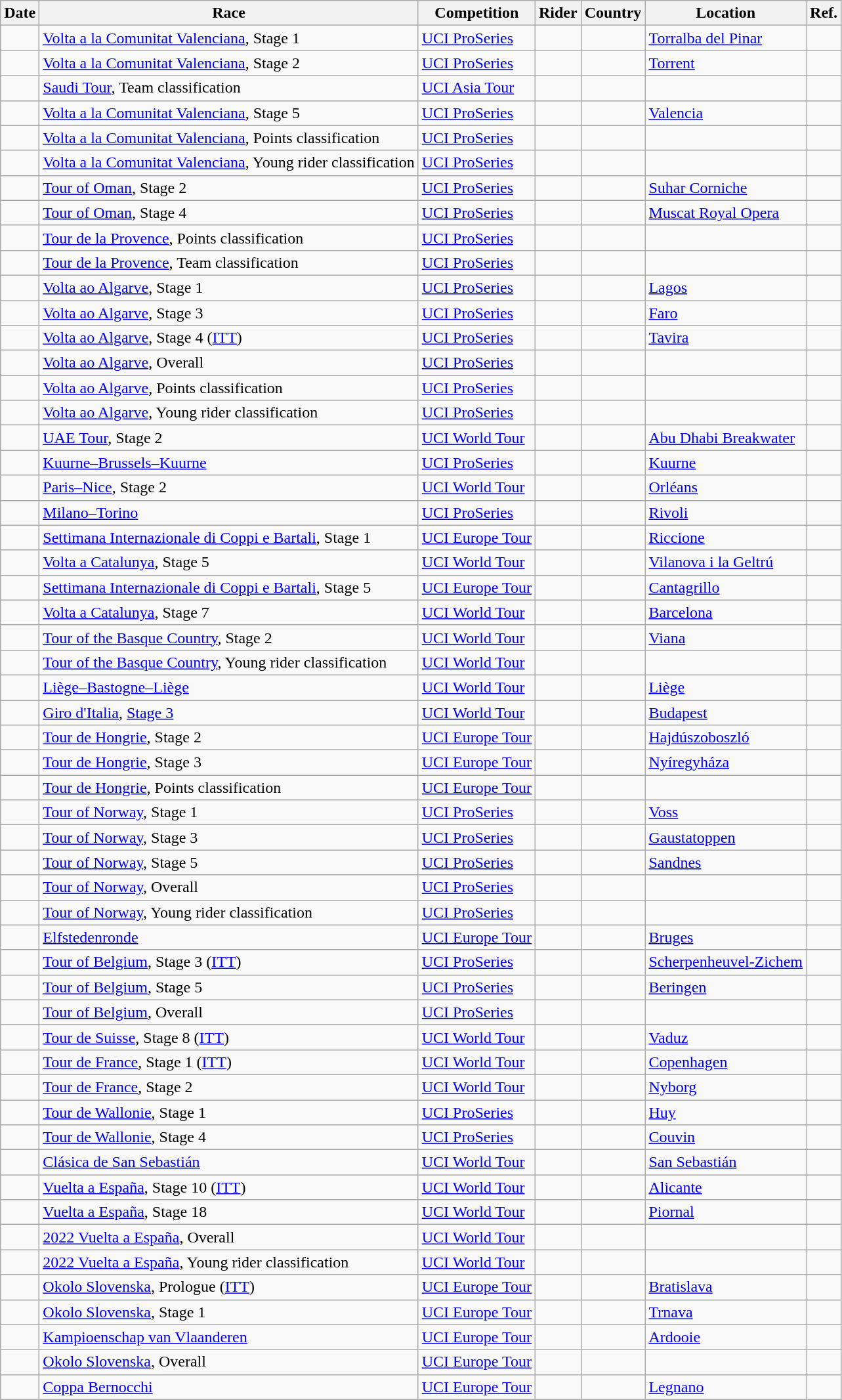<table class="wikitable sortable">
<tr>
<th>Date</th>
<th>Race</th>
<th>Competition</th>
<th>Rider</th>
<th>Country</th>
<th>Location</th>
<th class="unsortable">Ref.</th>
</tr>
<tr>
<td></td>
<td><a href='#'>Volta a la Comunitat Valenciana</a>, Stage 1</td>
<td><a href='#'>UCI ProSeries</a></td>
<td></td>
<td></td>
<td><a href='#'>Torralba del Pinar</a></td>
<td align="center"></td>
</tr>
<tr>
<td></td>
<td><a href='#'>Volta a la Comunitat Valenciana</a>, Stage 2</td>
<td><a href='#'>UCI ProSeries</a></td>
<td></td>
<td></td>
<td><a href='#'>Torrent</a></td>
<td align="center"></td>
</tr>
<tr>
<td></td>
<td><a href='#'>Saudi Tour</a>, Team classification</td>
<td><a href='#'>UCI Asia Tour</a></td>
<td align="center"></td>
<td></td>
<td></td>
<td align="center"></td>
</tr>
<tr>
<td></td>
<td><a href='#'>Volta a la Comunitat Valenciana</a>, Stage 5</td>
<td><a href='#'>UCI ProSeries</a></td>
<td></td>
<td></td>
<td><a href='#'>Valencia</a></td>
<td align="center"></td>
</tr>
<tr>
<td></td>
<td><a href='#'>Volta a la Comunitat Valenciana</a>, Points classification</td>
<td><a href='#'>UCI ProSeries</a></td>
<td></td>
<td></td>
<td></td>
<td align="center"></td>
</tr>
<tr>
<td></td>
<td><a href='#'>Volta a la Comunitat Valenciana</a>, Young rider classification</td>
<td><a href='#'>UCI ProSeries</a></td>
<td></td>
<td></td>
<td></td>
<td align="center"></td>
</tr>
<tr>
<td></td>
<td><a href='#'>Tour of Oman</a>, Stage 2</td>
<td><a href='#'>UCI ProSeries</a></td>
<td></td>
<td></td>
<td><a href='#'>Suhar Corniche</a></td>
<td align="center"></td>
</tr>
<tr>
<td></td>
<td><a href='#'>Tour of Oman</a>, Stage 4</td>
<td><a href='#'>UCI ProSeries</a></td>
<td></td>
<td></td>
<td><a href='#'>Muscat Royal Opera</a></td>
<td align="center"></td>
</tr>
<tr>
<td></td>
<td><a href='#'>Tour de la Provence</a>, Points classification</td>
<td><a href='#'>UCI ProSeries</a></td>
<td></td>
<td></td>
<td></td>
<td align="center"></td>
</tr>
<tr>
<td></td>
<td><a href='#'>Tour de la Provence</a>, Team classification</td>
<td><a href='#'>UCI ProSeries</a></td>
<td align="center"></td>
<td></td>
<td></td>
<td align="center"></td>
</tr>
<tr>
<td></td>
<td><a href='#'>Volta ao Algarve</a>, Stage 1</td>
<td><a href='#'>UCI ProSeries</a></td>
<td></td>
<td></td>
<td><a href='#'>Lagos</a></td>
<td align="center"></td>
</tr>
<tr>
<td></td>
<td><a href='#'>Volta ao Algarve</a>, Stage 3</td>
<td><a href='#'>UCI ProSeries</a></td>
<td></td>
<td></td>
<td><a href='#'>Faro</a></td>
<td align="center"></td>
</tr>
<tr>
<td></td>
<td><a href='#'>Volta ao Algarve</a>, Stage 4 (<a href='#'>ITT</a>)</td>
<td><a href='#'>UCI ProSeries</a></td>
<td></td>
<td></td>
<td><a href='#'>Tavira</a></td>
<td align="center"></td>
</tr>
<tr>
<td></td>
<td><a href='#'>Volta ao Algarve</a>, Overall</td>
<td><a href='#'>UCI ProSeries</a></td>
<td></td>
<td></td>
<td></td>
<td align="center"></td>
</tr>
<tr>
<td></td>
<td><a href='#'>Volta ao Algarve</a>, Points classification</td>
<td><a href='#'>UCI ProSeries</a></td>
<td></td>
<td></td>
<td></td>
<td align="center"></td>
</tr>
<tr>
<td></td>
<td><a href='#'>Volta ao Algarve</a>, Young rider classification</td>
<td><a href='#'>UCI ProSeries</a></td>
<td></td>
<td></td>
<td></td>
<td align="center"></td>
</tr>
<tr>
<td></td>
<td><a href='#'>UAE Tour</a>, Stage 2</td>
<td><a href='#'>UCI World Tour</a></td>
<td></td>
<td></td>
<td><a href='#'>Abu Dhabi Breakwater</a></td>
<td align="center"></td>
</tr>
<tr>
<td></td>
<td><a href='#'>Kuurne–Brussels–Kuurne</a></td>
<td><a href='#'>UCI ProSeries</a></td>
<td></td>
<td></td>
<td><a href='#'>Kuurne</a></td>
<td align="center"></td>
</tr>
<tr>
<td></td>
<td><a href='#'>Paris–Nice</a>, Stage 2</td>
<td><a href='#'>UCI World Tour</a></td>
<td></td>
<td></td>
<td><a href='#'>Orléans</a></td>
<td align="center"></td>
</tr>
<tr>
<td></td>
<td><a href='#'>Milano–Torino</a></td>
<td><a href='#'>UCI ProSeries</a></td>
<td></td>
<td></td>
<td><a href='#'>Rivoli</a></td>
<td align="center"></td>
</tr>
<tr>
<td></td>
<td><a href='#'>Settimana Internazionale di Coppi e Bartali</a>, Stage 1</td>
<td><a href='#'>UCI Europe Tour</a></td>
<td></td>
<td></td>
<td><a href='#'>Riccione</a></td>
<td align="center"></td>
</tr>
<tr>
<td></td>
<td><a href='#'>Volta a Catalunya</a>, Stage 5</td>
<td><a href='#'>UCI World Tour</a></td>
<td></td>
<td></td>
<td><a href='#'>Vilanova i la Geltrú</a></td>
<td align="center"></td>
</tr>
<tr>
<td></td>
<td><a href='#'>Settimana Internazionale di Coppi e Bartali</a>, Stage 5</td>
<td><a href='#'>UCI Europe Tour</a></td>
<td></td>
<td></td>
<td><a href='#'>Cantagrillo</a></td>
<td align="center"></td>
</tr>
<tr>
<td></td>
<td><a href='#'>Volta a Catalunya</a>, Stage 7</td>
<td><a href='#'>UCI World Tour</a></td>
<td></td>
<td></td>
<td><a href='#'>Barcelona</a></td>
<td align="center"></td>
</tr>
<tr>
<td></td>
<td><a href='#'>Tour of the Basque Country</a>, Stage 2</td>
<td><a href='#'>UCI World Tour</a></td>
<td></td>
<td></td>
<td><a href='#'>Viana</a></td>
<td align="center"></td>
</tr>
<tr>
<td></td>
<td><a href='#'>Tour of the Basque Country</a>, Young rider classification</td>
<td><a href='#'>UCI World Tour</a></td>
<td></td>
<td></td>
<td></td>
<td align="center"></td>
</tr>
<tr>
<td></td>
<td><a href='#'>Liège–Bastogne–Liège</a></td>
<td><a href='#'>UCI World Tour</a></td>
<td></td>
<td></td>
<td><a href='#'>Liège</a></td>
<td align="center"></td>
</tr>
<tr>
<td></td>
<td><a href='#'>Giro d'Italia</a>, <a href='#'>Stage 3</a></td>
<td><a href='#'>UCI World Tour</a></td>
<td></td>
<td></td>
<td><a href='#'>Budapest</a></td>
<td align="center"></td>
</tr>
<tr>
<td></td>
<td><a href='#'>Tour de Hongrie</a>, Stage 2</td>
<td><a href='#'>UCI Europe Tour</a></td>
<td></td>
<td></td>
<td><a href='#'>Hajdúszoboszló</a></td>
<td align="center"></td>
</tr>
<tr>
<td></td>
<td><a href='#'>Tour de Hongrie</a>, Stage 3</td>
<td><a href='#'>UCI Europe Tour</a></td>
<td></td>
<td></td>
<td><a href='#'>Nyíregyháza</a></td>
<td align="center"></td>
</tr>
<tr>
<td></td>
<td><a href='#'>Tour de Hongrie</a>, Points classification</td>
<td><a href='#'>UCI Europe Tour</a></td>
<td></td>
<td></td>
<td></td>
<td align="center"></td>
</tr>
<tr>
<td></td>
<td><a href='#'>Tour of Norway</a>, Stage 1</td>
<td><a href='#'>UCI ProSeries</a></td>
<td></td>
<td></td>
<td><a href='#'>Voss</a></td>
<td align="center"></td>
</tr>
<tr>
<td></td>
<td><a href='#'>Tour of Norway</a>, Stage 3</td>
<td><a href='#'>UCI ProSeries</a></td>
<td></td>
<td></td>
<td><a href='#'>Gaustatoppen</a></td>
<td align="center"></td>
</tr>
<tr>
<td></td>
<td><a href='#'>Tour of Norway</a>, Stage 5</td>
<td><a href='#'>UCI ProSeries</a></td>
<td></td>
<td></td>
<td><a href='#'>Sandnes</a></td>
<td align="center"></td>
</tr>
<tr>
<td></td>
<td><a href='#'>Tour of Norway</a>, Overall</td>
<td><a href='#'>UCI ProSeries</a></td>
<td></td>
<td></td>
<td></td>
<td align="center"></td>
</tr>
<tr>
<td></td>
<td><a href='#'>Tour of Norway</a>, Young rider classification</td>
<td><a href='#'>UCI ProSeries</a></td>
<td></td>
<td></td>
<td></td>
<td align="center"></td>
</tr>
<tr>
<td></td>
<td><a href='#'>Elfstedenronde</a></td>
<td><a href='#'>UCI Europe Tour</a></td>
<td></td>
<td></td>
<td><a href='#'>Bruges</a></td>
<td></td>
</tr>
<tr>
<td></td>
<td><a href='#'>Tour of Belgium</a>, Stage 3 (<a href='#'>ITT</a>)</td>
<td><a href='#'>UCI ProSeries</a></td>
<td></td>
<td></td>
<td><a href='#'>Scherpenheuvel-Zichem</a></td>
<td></td>
</tr>
<tr>
<td></td>
<td><a href='#'>Tour of Belgium</a>, Stage 5</td>
<td><a href='#'>UCI ProSeries</a></td>
<td></td>
<td></td>
<td><a href='#'>Beringen</a></td>
<td></td>
</tr>
<tr>
<td></td>
<td><a href='#'>Tour of Belgium</a>, Overall</td>
<td><a href='#'>UCI ProSeries</a></td>
<td></td>
<td></td>
<td></td>
</tr>
<tr>
<td></td>
<td><a href='#'>Tour de Suisse</a>, Stage 8 (<a href='#'>ITT</a>)</td>
<td><a href='#'>UCI World Tour</a></td>
<td></td>
<td></td>
<td><a href='#'>Vaduz</a></td>
<td></td>
</tr>
<tr>
<td></td>
<td><a href='#'>Tour de France</a>, Stage 1 (<a href='#'>ITT</a>)</td>
<td><a href='#'>UCI World Tour</a></td>
<td></td>
<td></td>
<td><a href='#'>Copenhagen</a></td>
<td></td>
</tr>
<tr>
<td></td>
<td><a href='#'>Tour de France</a>, Stage 2</td>
<td><a href='#'>UCI World Tour</a></td>
<td></td>
<td></td>
<td><a href='#'>Nyborg</a></td>
<td></td>
</tr>
<tr>
<td></td>
<td><a href='#'>Tour de Wallonie</a>, Stage 1</td>
<td><a href='#'>UCI ProSeries</a></td>
<td></td>
<td></td>
<td><a href='#'>Huy</a></td>
<td></td>
</tr>
<tr>
<td></td>
<td><a href='#'>Tour de Wallonie</a>, Stage 4</td>
<td><a href='#'>UCI ProSeries</a></td>
<td></td>
<td></td>
<td><a href='#'>Couvin</a></td>
<td></td>
</tr>
<tr>
<td></td>
<td><a href='#'>Clásica de San Sebastián</a></td>
<td><a href='#'>UCI World Tour</a></td>
<td></td>
<td></td>
<td><a href='#'>San Sebastián</a></td>
<td></td>
</tr>
<tr>
<td></td>
<td><a href='#'>Vuelta a España</a>, Stage 10 (<a href='#'>ITT</a>)</td>
<td><a href='#'>UCI World Tour</a></td>
<td></td>
<td></td>
<td><a href='#'>Alicante</a></td>
<td></td>
</tr>
<tr>
<td></td>
<td><a href='#'>Vuelta a España</a>, Stage 18</td>
<td><a href='#'>UCI World Tour</a></td>
<td></td>
<td></td>
<td><a href='#'>Piornal</a></td>
<td></td>
</tr>
<tr>
<td></td>
<td><a href='#'>2022 Vuelta a España</a>, Overall</td>
<td><a href='#'>UCI World Tour</a></td>
<td></td>
<td></td>
<td></td>
<td></td>
</tr>
<tr>
<td></td>
<td><a href='#'>2022 Vuelta a España</a>, Young rider classification</td>
<td><a href='#'>UCI World Tour</a></td>
<td></td>
<td></td>
<td></td>
<td></td>
</tr>
<tr>
<td></td>
<td><a href='#'>Okolo Slovenska</a>, Prologue (<a href='#'>ITT</a>)</td>
<td><a href='#'>UCI Europe Tour</a></td>
<td></td>
<td></td>
<td><a href='#'>Bratislava</a></td>
<td></td>
</tr>
<tr>
<td></td>
<td><a href='#'>Okolo Slovenska</a>, Stage 1</td>
<td><a href='#'>UCI Europe Tour</a></td>
<td></td>
<td></td>
<td><a href='#'>Trnava</a></td>
<td></td>
</tr>
<tr>
<td></td>
<td><a href='#'>Kampioenschap van Vlaanderen</a></td>
<td><a href='#'>UCI Europe Tour</a></td>
<td></td>
<td></td>
<td><a href='#'>Ardooie</a></td>
<td></td>
</tr>
<tr>
<td></td>
<td><a href='#'>Okolo Slovenska</a>, Overall</td>
<td><a href='#'>UCI Europe Tour</a></td>
<td></td>
<td></td>
<td></td>
<td></td>
</tr>
<tr>
<td></td>
<td><a href='#'>Coppa Bernocchi</a></td>
<td><a href='#'>UCI Europe Tour</a></td>
<td></td>
<td></td>
<td><a href='#'>Legnano</a></td>
<td></td>
</tr>
<tr>
</tr>
</table>
